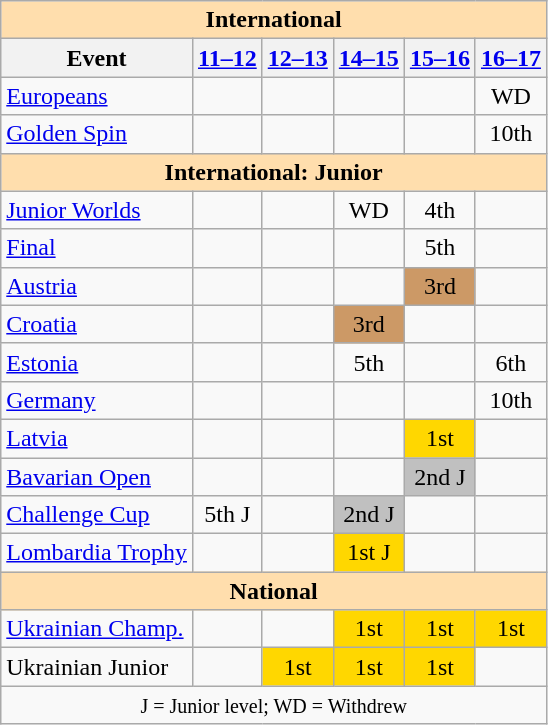<table class="wikitable" style="text-align:center">
<tr>
<th style="background-color: #ffdead; " colspan=6 align=center>International</th>
</tr>
<tr>
<th>Event</th>
<th><a href='#'>11–12</a></th>
<th><a href='#'>12–13</a></th>
<th><a href='#'>14–15</a></th>
<th><a href='#'>15–16</a></th>
<th><a href='#'>16–17</a></th>
</tr>
<tr>
<td align=left><a href='#'>Europeans</a></td>
<td></td>
<td></td>
<td></td>
<td></td>
<td>WD</td>
</tr>
<tr>
<td align=left> <a href='#'>Golden Spin</a></td>
<td></td>
<td></td>
<td></td>
<td></td>
<td>10th</td>
</tr>
<tr>
<th style="background-color: #ffdead; " colspan=6 align=center>International: Junior</th>
</tr>
<tr>
<td align=left><a href='#'>Junior Worlds</a></td>
<td></td>
<td></td>
<td>WD</td>
<td>4th</td>
<td></td>
</tr>
<tr>
<td align=left> <a href='#'>Final</a></td>
<td></td>
<td></td>
<td></td>
<td>5th</td>
<td></td>
</tr>
<tr>
<td align=left> <a href='#'>Austria</a></td>
<td></td>
<td></td>
<td></td>
<td bgcolor=cc9966>3rd</td>
<td></td>
</tr>
<tr>
<td align=left> <a href='#'>Croatia</a></td>
<td></td>
<td></td>
<td bgcolor=cc9966>3rd</td>
<td></td>
<td></td>
</tr>
<tr>
<td align=left> <a href='#'>Estonia</a></td>
<td></td>
<td></td>
<td>5th</td>
<td></td>
<td>6th</td>
</tr>
<tr>
<td align=left> <a href='#'>Germany</a></td>
<td></td>
<td></td>
<td></td>
<td></td>
<td>10th</td>
</tr>
<tr>
<td align=left> <a href='#'>Latvia</a></td>
<td></td>
<td></td>
<td></td>
<td bgcolor=gold>1st</td>
<td></td>
</tr>
<tr>
<td align=left><a href='#'>Bavarian Open</a></td>
<td></td>
<td></td>
<td></td>
<td bgcolor=silver>2nd J</td>
<td></td>
</tr>
<tr>
<td align=left><a href='#'>Challenge Cup</a></td>
<td>5th J</td>
<td></td>
<td bgcolor=silver>2nd J</td>
<td></td>
<td></td>
</tr>
<tr>
<td align=left><a href='#'>Lombardia Trophy</a></td>
<td></td>
<td></td>
<td bgcolor=gold>1st J</td>
<td></td>
<td></td>
</tr>
<tr>
<th style="background-color: #ffdead; " colspan=6 align=center>National</th>
</tr>
<tr>
<td align=left><a href='#'>Ukrainian Champ.</a></td>
<td></td>
<td></td>
<td bgcolor=gold>1st</td>
<td bgcolor=gold>1st</td>
<td bgcolor=gold>1st</td>
</tr>
<tr>
<td align=left>Ukrainian Junior</td>
<td></td>
<td bgcolor=gold>1st</td>
<td bgcolor=gold>1st</td>
<td bgcolor=gold>1st</td>
<td></td>
</tr>
<tr>
<td colspan=6 align=center><small> J = Junior level; WD = Withdrew </small></td>
</tr>
</table>
